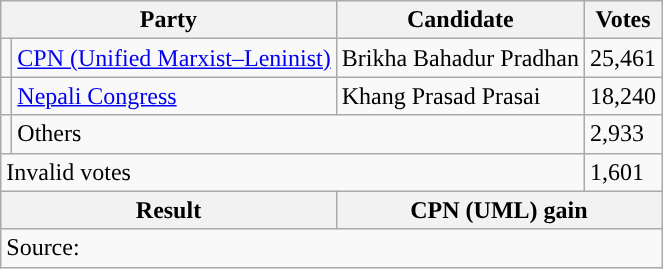<table class="wikitable">
<tr>
<th colspan="2">Party</th>
<th>Candidate</th>
<th>Votes</th>
</tr>
<tr>
<td style="background-color:"></td>
<td><a href='#'>CPN (Unified Marxist–Leninist)</a></td>
<td>Brikha Bahadur Pradhan</td>
<td>25,461</td>
</tr>
<tr>
<td style="background-color:"></td>
<td><a href='#'>Nepali Congress</a></td>
<td>Khang Prasad Prasai</td>
<td>18,240</td>
</tr>
<tr>
<td></td>
<td colspan="2">Others</td>
<td>2,933</td>
</tr>
<tr>
<td colspan="3">Invalid votes</td>
<td>1,601</td>
</tr>
<tr>
<th colspan="2">Result</th>
<th colspan="2">CPN (UML) gain</th>
</tr>
<tr>
<td colspan="4">Source: </td>
</tr>
</table>
